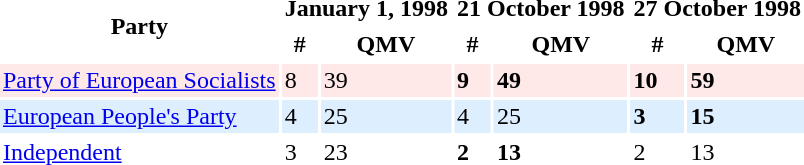<table border=0 cellpadding=2 cellspacing=2>
<tr ----bgcolor=lightgrey>
<th rowspan=2>Party</th>
<th colspan=2>January 1, 1998</th>
<th colspan=2>21 October 1998</th>
<th colspan=2>27 October 1998</th>
</tr>
<tr ----bgcolor=lightgrey>
<th>#</th>
<th>QMV</th>
<th>#</th>
<th>QMV</th>
<th>#</th>
<th>QMV</th>
</tr>
<tr ---- bgcolor=#FFE8E8>
<td><a href='#'>Party of European Socialists</a></td>
<td>8</td>
<td>39</td>
<td><strong>9</strong></td>
<td><strong>49</strong></td>
<td><strong>10</strong></td>
<td><strong>59</strong></td>
</tr>
<tr ---- bgcolor=#DDEEFF>
<td><a href='#'>European People's Party</a></td>
<td>4</td>
<td>25</td>
<td>4</td>
<td>25</td>
<td><strong>3</strong></td>
<td><strong>15</strong></td>
</tr>
<tr ----bgcolor=lightgrey>
<td><a href='#'>Independent</a></td>
<td>3</td>
<td>23</td>
<td><strong>2</strong></td>
<td><strong>13</strong></td>
<td>2</td>
<td>13</td>
</tr>
</table>
